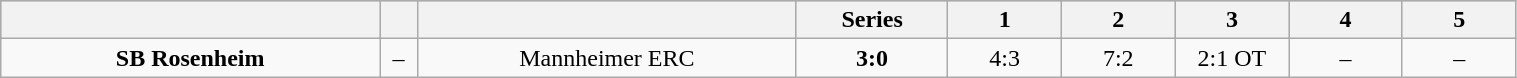<table class="wikitable" width="80%">
<tr style="background-color:#c0c0c0;">
<th style="width:25%;"></th>
<th style="width:2.5%;"></th>
<th style="width:25%;"></th>
<th style="width:10%;">Series</th>
<th style="width:7.5%;">1</th>
<th style="width:7.5%;">2</th>
<th style="width:7.5%;">3</th>
<th style="width:7.5%;">4</th>
<th style="width:7.5%;">5</th>
</tr>
<tr align="center">
<td><strong>SB Rosenheim</strong></td>
<td>–</td>
<td>Mannheimer ERC</td>
<td><strong>3:0</strong></td>
<td>4:3</td>
<td>7:2</td>
<td>2:1 OT</td>
<td>–</td>
<td>–</td>
</tr>
</table>
